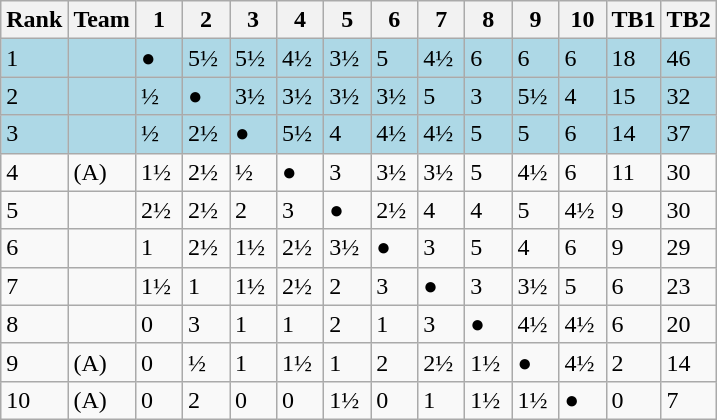<table class="wikitable">
<tr>
<th>Rank</th>
<th>Team</th>
<th style="width:1.5em;">1</th>
<th style="width:1.5em;">2</th>
<th style="width:1.5em;">3</th>
<th style="width:1.5em;">4</th>
<th style="width:1.5em;">5</th>
<th style="width:1.5em;">6</th>
<th style="width:1.5em;">7</th>
<th style="width:1.5em;">8</th>
<th style="width:1.5em;">9</th>
<th style="width:1.5em;">10</th>
<th>TB1</th>
<th>TB2</th>
</tr>
<tr style="background:lightblue">
<td>1</td>
<td></td>
<td>●</td>
<td>5½</td>
<td>5½</td>
<td>4½</td>
<td>3½</td>
<td>5</td>
<td>4½</td>
<td>6</td>
<td>6</td>
<td>6</td>
<td>18</td>
<td>46</td>
</tr>
<tr style="background:lightblue">
<td>2</td>
<td></td>
<td>½</td>
<td>●</td>
<td>3½</td>
<td>3½</td>
<td>3½</td>
<td>3½</td>
<td>5</td>
<td>3</td>
<td>5½</td>
<td>4</td>
<td>15</td>
<td>32</td>
</tr>
<tr style="background:lightblue">
<td>3</td>
<td></td>
<td>½</td>
<td>2½</td>
<td>●</td>
<td>5½</td>
<td>4</td>
<td>4½</td>
<td>4½</td>
<td>5</td>
<td>5</td>
<td>6</td>
<td>14</td>
<td>37</td>
</tr>
<tr>
<td>4</td>
<td> (A)</td>
<td>1½</td>
<td>2½</td>
<td>½</td>
<td>●</td>
<td>3</td>
<td>3½</td>
<td>3½</td>
<td>5</td>
<td>4½</td>
<td>6</td>
<td>11</td>
<td>30</td>
</tr>
<tr>
<td>5</td>
<td></td>
<td>2½</td>
<td>2½</td>
<td>2</td>
<td>3</td>
<td>●</td>
<td>2½</td>
<td>4</td>
<td>4</td>
<td>5</td>
<td>4½</td>
<td>9</td>
<td>30</td>
</tr>
<tr>
<td>6</td>
<td></td>
<td>1</td>
<td>2½</td>
<td>1½</td>
<td>2½</td>
<td>3½</td>
<td>●</td>
<td>3</td>
<td>5</td>
<td>4</td>
<td>6</td>
<td>9</td>
<td>29</td>
</tr>
<tr>
<td>7</td>
<td></td>
<td>1½</td>
<td>1</td>
<td>1½</td>
<td>2½</td>
<td>2</td>
<td>3</td>
<td>●</td>
<td>3</td>
<td>3½</td>
<td>5</td>
<td>6</td>
<td>23</td>
</tr>
<tr>
<td>8</td>
<td></td>
<td>0</td>
<td>3</td>
<td>1</td>
<td>1</td>
<td>2</td>
<td>1</td>
<td>3</td>
<td>●</td>
<td>4½</td>
<td>4½</td>
<td>6</td>
<td>20</td>
</tr>
<tr>
<td>9</td>
<td> (A)</td>
<td>0</td>
<td>½</td>
<td>1</td>
<td>1½</td>
<td>1</td>
<td>2</td>
<td>2½</td>
<td>1½</td>
<td>●</td>
<td>4½</td>
<td>2</td>
<td>14</td>
</tr>
<tr>
<td>10</td>
<td> (A)</td>
<td>0</td>
<td>2</td>
<td>0</td>
<td>0</td>
<td>1½</td>
<td>0</td>
<td>1</td>
<td>1½</td>
<td>1½</td>
<td>●</td>
<td>0</td>
<td>7</td>
</tr>
</table>
